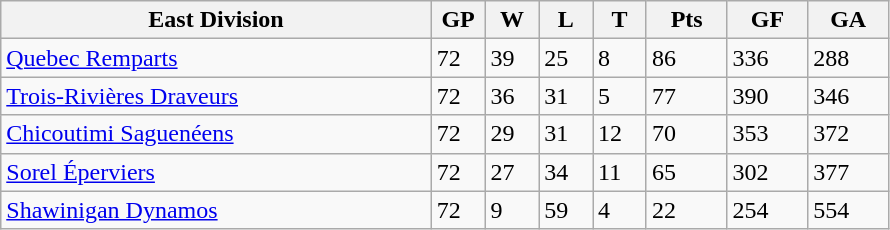<table class="wikitable">
<tr>
<th bgcolor="#DDDDFF" width="40%">East Division</th>
<th bgcolor="#DDDDFF" width="5%">GP</th>
<th bgcolor="#DDDDFF" width="5%">W</th>
<th bgcolor="#DDDDFF" width="5%">L</th>
<th bgcolor="#DDDDFF" width="5%">T</th>
<th bgcolor="#DDDDFF" width="7.5%">Pts</th>
<th bgcolor="#DDDDFF" width="7.5%">GF</th>
<th bgcolor="#DDDDFF" width="7.5%">GA</th>
</tr>
<tr>
<td><a href='#'>Quebec Remparts</a></td>
<td>72</td>
<td>39</td>
<td>25</td>
<td>8</td>
<td>86</td>
<td>336</td>
<td>288</td>
</tr>
<tr>
<td><a href='#'>Trois-Rivières Draveurs</a></td>
<td>72</td>
<td>36</td>
<td>31</td>
<td>5</td>
<td>77</td>
<td>390</td>
<td>346</td>
</tr>
<tr>
<td><a href='#'>Chicoutimi Saguenéens</a></td>
<td>72</td>
<td>29</td>
<td>31</td>
<td>12</td>
<td>70</td>
<td>353</td>
<td>372</td>
</tr>
<tr>
<td><a href='#'>Sorel Éperviers</a></td>
<td>72</td>
<td>27</td>
<td>34</td>
<td>11</td>
<td>65</td>
<td>302</td>
<td>377</td>
</tr>
<tr>
<td><a href='#'>Shawinigan Dynamos</a></td>
<td>72</td>
<td>9</td>
<td>59</td>
<td>4</td>
<td>22</td>
<td>254</td>
<td>554</td>
</tr>
</table>
